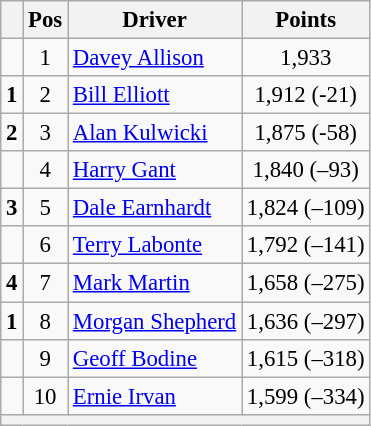<table class="wikitable" style="font-size: 95%;">
<tr>
<th></th>
<th>Pos</th>
<th>Driver</th>
<th>Points</th>
</tr>
<tr>
<td align="left"></td>
<td style="text-align:center;">1</td>
<td><a href='#'>Davey Allison</a></td>
<td style="text-align:center;">1,933</td>
</tr>
<tr>
<td align="left"> <strong>1</strong></td>
<td style="text-align:center;">2</td>
<td><a href='#'>Bill Elliott</a></td>
<td style="text-align:center;">1,912 (-21)</td>
</tr>
<tr>
<td align="left"> <strong>2</strong></td>
<td style="text-align:center;">3</td>
<td><a href='#'>Alan Kulwicki</a></td>
<td style="text-align:center;">1,875 (-58)</td>
</tr>
<tr>
<td align="left"></td>
<td style="text-align:center;">4</td>
<td><a href='#'>Harry Gant</a></td>
<td style="text-align:center;">1,840 (–93)</td>
</tr>
<tr>
<td align="left"> <strong>3</strong></td>
<td style="text-align:center;">5</td>
<td><a href='#'>Dale Earnhardt</a></td>
<td style="text-align:center;">1,824 (–109)</td>
</tr>
<tr>
<td align="left"></td>
<td style="text-align:center;">6</td>
<td><a href='#'>Terry Labonte</a></td>
<td style="text-align:center;">1,792 (–141)</td>
</tr>
<tr>
<td align="left"> <strong>4</strong></td>
<td style="text-align:center;">7</td>
<td><a href='#'>Mark Martin</a></td>
<td style="text-align:center;">1,658 (–275)</td>
</tr>
<tr>
<td align="left"> <strong>1</strong></td>
<td style="text-align:center;">8</td>
<td><a href='#'>Morgan Shepherd</a></td>
<td style="text-align:center;">1,636 (–297)</td>
</tr>
<tr>
<td align="left"></td>
<td style="text-align:center;">9</td>
<td><a href='#'>Geoff Bodine</a></td>
<td style="text-align:center;">1,615 (–318)</td>
</tr>
<tr>
<td align="left"></td>
<td style="text-align:center;">10</td>
<td><a href='#'>Ernie Irvan</a></td>
<td style="text-align:center;">1,599 (–334)</td>
</tr>
<tr class="sortbottom">
<th colspan="9"></th>
</tr>
</table>
